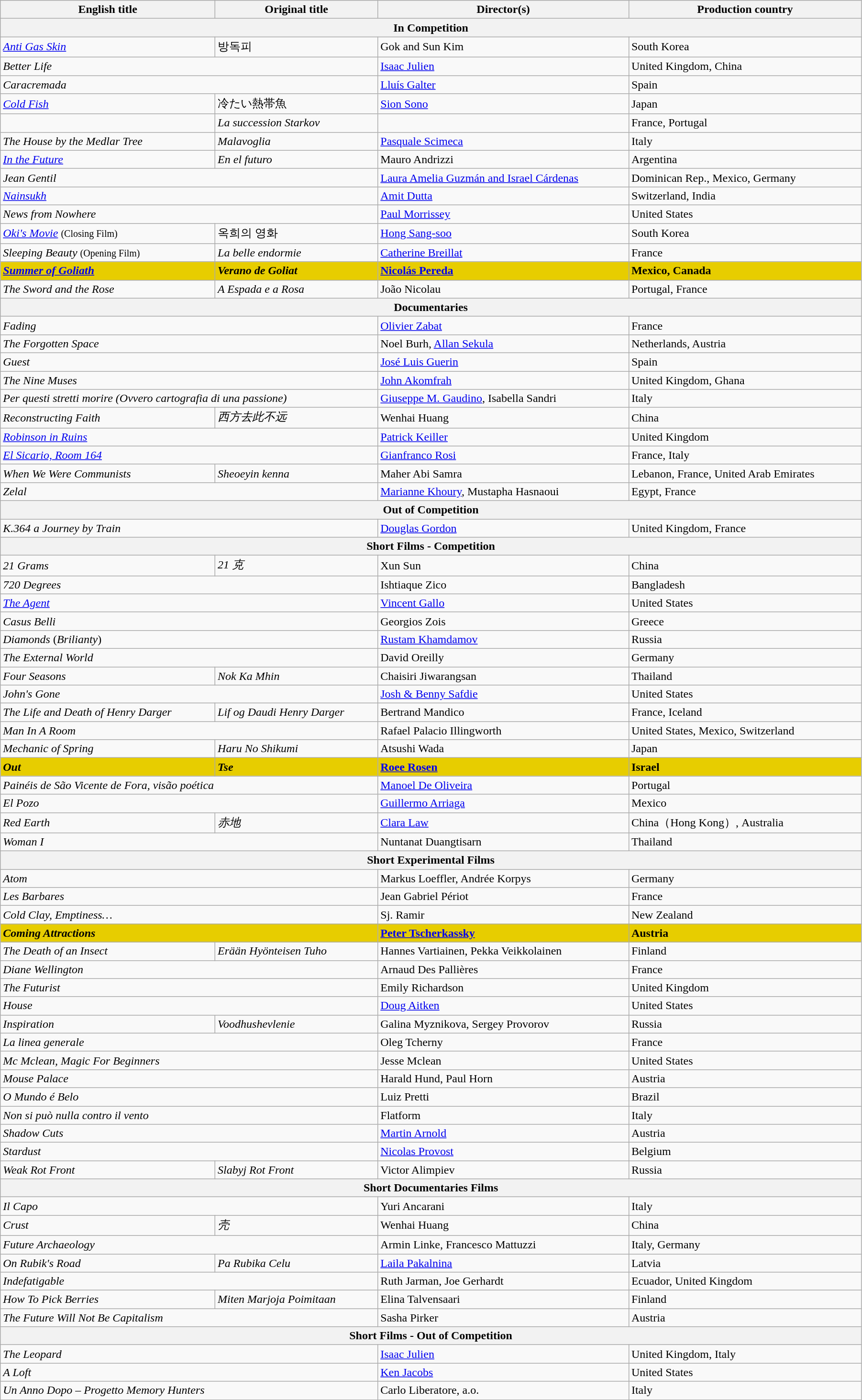<table class="wikitable" style="width:95%; margin-bottom:0px">
<tr>
<th>English title</th>
<th>Original title</th>
<th>Director(s)</th>
<th>Production country</th>
</tr>
<tr>
<th colspan="4">In Competition</th>
</tr>
<tr>
<td><em><a href='#'>Anti Gas Skin</a></em></td>
<td>방독피</td>
<td data-sort-value="Kim">Gok and Sun Kim</td>
<td>South Korea</td>
</tr>
<tr>
<td colspan=2><em>Better Life</em></td>
<td data-sort-value="Julien"><a href='#'>Isaac Julien</a></td>
<td>United Kingdom, China</td>
</tr>
<tr>
<td colspan=2><em>Caracremada</em></td>
<td data-sort-value="Galter"><a href='#'>Lluís Galter</a></td>
<td>Spain</td>
</tr>
<tr>
<td><em><a href='#'>Cold Fish</a></em></td>
<td>冷たい熱帯魚</td>
<td data-sort-value="Sono"><a href='#'>Sion Sono</a></td>
<td>Japan</td>
</tr>
<tr>
<td></td>
<td><em>La succession Starkov</em></td>
<td data-sort-value="Ossang"></td>
<td>France, Portugal</td>
</tr>
<tr>
<td data-sort-value="House"><em>The House by the Medlar Tree</em></td>
<td><em>Malavoglia</em></td>
<td data-sort-value="Scimeca"><a href='#'>Pasquale Scimeca</a></td>
<td>Italy</td>
</tr>
<tr>
<td><em><a href='#'>In the Future</a></em></td>
<td><em>En el futuro</em></td>
<td data-sort-value="Andrizzi">Mauro Andrizzi</td>
<td>Argentina</td>
</tr>
<tr>
<td colspan=2><em>Jean Gentil</em></td>
<td data-sort-value="Guzmán"><a href='#'>Laura Amelia Guzmán and Israel Cárdenas</a></td>
<td>Dominican Rep., Mexico, Germany</td>
</tr>
<tr>
<td colspan=2><em><a href='#'>Nainsukh</a></em></td>
<td data-sort-value="Dutta"><a href='#'>Amit Dutta</a></td>
<td>Switzerland, India</td>
</tr>
<tr>
<td colspan=2><em>News from Nowhere</em></td>
<td data-sort-value="Morrissey"><a href='#'>Paul Morrissey</a></td>
<td>United States</td>
</tr>
<tr>
<td><em><a href='#'>Oki's Movie</a></em> <small>(Closing Film)</small></td>
<td>옥희의 영화</td>
<td data-sort-value="Sang-soo"><a href='#'>Hong Sang-soo</a></td>
<td>South Korea</td>
</tr>
<tr>
<td><em>Sleeping Beauty</em> <small>(Opening Film)</small></td>
<td><em>La belle endormie</em></td>
<td data-sort-value="Breillat"><a href='#'>Catherine Breillat</a></td>
<td>France</td>
</tr>
<tr style="background:#E7CD00;">
<td><strong><em><a href='#'>Summer of Goliath</a></em></strong></td>
<td><strong><em>Verano de Goliat</em></strong></td>
<td data-sort-value="Pereda"><strong><a href='#'>Nicolás Pereda</a></strong></td>
<td><strong>Mexico, Canada</strong></td>
</tr>
<tr>
<td data-sort-value="Sword"><em>The Sword and the Rose</em></td>
<td><em>A Espada e a Rosa</em></td>
<td data-sort-value="Nicolau">João Nicolau</td>
<td>Portugal, France</td>
</tr>
<tr>
<th colspan="4">Documentaries</th>
</tr>
<tr>
<td colspan="2"><em>Fading</em></td>
<td><a href='#'>Olivier Zabat</a></td>
<td>France</td>
</tr>
<tr>
<td colspan="2"><em>The Forgotten Space</em></td>
<td>Noel Burh, <a href='#'>Allan Sekula</a></td>
<td>Netherlands, Austria</td>
</tr>
<tr>
<td colspan="2"><em>Guest</em></td>
<td><a href='#'>José Luis Guerin</a></td>
<td>Spain</td>
</tr>
<tr>
<td colspan="2"><em>The Nine Muses</em></td>
<td><a href='#'>John Akomfrah</a></td>
<td>United Kingdom, Ghana</td>
</tr>
<tr>
<td colspan="2"><em>Per questi stretti morire (Ovvero cartografia di una passione)</em></td>
<td><a href='#'>Giuseppe M. Gaudino</a>, Isabella Sandri</td>
<td>Italy</td>
</tr>
<tr>
<td><em>Reconstructing Faith</em></td>
<td><em>西方去此不远</em></td>
<td>Wenhai Huang</td>
<td>China</td>
</tr>
<tr>
<td colspan="2"><em><a href='#'>Robinson in Ruins</a></em></td>
<td><a href='#'>Patrick Keiller</a></td>
<td>United Kingdom</td>
</tr>
<tr>
<td colspan="2"><em><a href='#'>El Sicario, Room 164</a></em></td>
<td><a href='#'>Gianfranco Rosi</a></td>
<td>France, Italy</td>
</tr>
<tr>
<td><em>When We Were Communists</em></td>
<td><em>Sheoeyin kenna</em></td>
<td>Maher Abi Samra</td>
<td>Lebanon, France, United Arab Emirates</td>
</tr>
<tr>
<td colspan="2"><em>Zelal</em></td>
<td><a href='#'>Marianne Khoury</a>, Mustapha Hasnaoui</td>
<td>Egypt, France</td>
</tr>
<tr>
<th colspan="4">Out of Competition</th>
</tr>
<tr>
<td colspan="2"><em>K.364 a Journey by Train</em></td>
<td><a href='#'>Douglas Gordon</a></td>
<td>United Kingdom, France</td>
</tr>
<tr>
<th colspan="4">Short Films - Competition</th>
</tr>
<tr>
<td><em>21 Grams</em></td>
<td><em>21 克</em></td>
<td>Xun Sun</td>
<td>China</td>
</tr>
<tr>
<td colspan="2"><em>720 Degrees</em></td>
<td>Ishtiaque Zico</td>
<td>Bangladesh</td>
</tr>
<tr>
<td colspan="2"><em><a href='#'>The Agent</a></em></td>
<td><a href='#'>Vincent Gallo</a></td>
<td>United States</td>
</tr>
<tr>
<td colspan="2"><em>Casus Belli</em></td>
<td>Georgios Zois</td>
<td>Greece</td>
</tr>
<tr>
<td colspan="2"><em>Diamonds</em> (<em>Brilianty</em>)</td>
<td><a href='#'>Rustam Khamdamov</a></td>
<td>Russia</td>
</tr>
<tr>
<td colspan="2"><em>The External World</em></td>
<td>David Oreilly</td>
<td>Germany</td>
</tr>
<tr>
<td><em>Four Seasons</em></td>
<td><em>Nok Ka Mhin</em></td>
<td>Chaisiri Jiwarangsan</td>
<td>Thailand</td>
</tr>
<tr>
<td colspan="2"><em>John's Gone</em></td>
<td><a href='#'>Josh & Benny Safdie</a></td>
<td>United States</td>
</tr>
<tr>
<td><em>The Life and Death of Henry Darger</em></td>
<td><em>Lif og Daudi Henry Darger</em></td>
<td>Bertrand Mandico</td>
<td>France, Iceland</td>
</tr>
<tr>
<td colspan="2"><em>Man In A Room</em></td>
<td>Rafael Palacio Illingworth</td>
<td>United States, Mexico, Switzerland</td>
</tr>
<tr>
<td><em>Mechanic of Spring</em></td>
<td><em>Haru No Shikumi</em></td>
<td>Atsushi Wada</td>
<td>Japan</td>
</tr>
<tr style="background:#E7CD00;">
<td><strong><em>Out</em></strong></td>
<td><strong><em>Tse</em></strong></td>
<td><strong><a href='#'>Roee Rosen</a></strong></td>
<td><strong>Israel</strong></td>
</tr>
<tr>
<td colspan="2"><em>Painéis de São Vicente de Fora, visão poética</em></td>
<td><a href='#'>Manoel De Oliveira</a></td>
<td>Portugal</td>
</tr>
<tr>
<td colspan="2"><em>El Pozo</em></td>
<td><a href='#'>Guillermo Arriaga</a></td>
<td>Mexico</td>
</tr>
<tr>
<td><em>Red Earth</em></td>
<td><em>赤地</em></td>
<td><a href='#'>Clara Law</a></td>
<td>China（Hong Kong）, Australia</td>
</tr>
<tr>
<td colspan="2"><em>Woman I</em></td>
<td>Nuntanat Duangtisarn</td>
<td>Thailand</td>
</tr>
<tr>
<th colspan="4">Short Experimental Films</th>
</tr>
<tr>
<td colspan="2"><em>Atom</em></td>
<td>Markus Loeffler, Andrée Korpys</td>
<td>Germany</td>
</tr>
<tr>
<td colspan="2"><em>Les Barbares</em></td>
<td>Jean Gabriel Périot</td>
<td>France</td>
</tr>
<tr>
<td colspan="2"><em>Cold Clay, Emptiness…</em></td>
<td>Sj. Ramir</td>
<td>New Zealand</td>
</tr>
<tr style="background:#E7CD00;">
<td colspan="2"><strong><em>Coming Attractions</em></strong></td>
<td><strong><a href='#'>Peter Tscherkassky</a></strong></td>
<td><strong>Austria</strong></td>
</tr>
<tr>
<td><em>The Death of an Insect</em></td>
<td><em>Erään Hyönteisen Tuho</em></td>
<td>Hannes Vartiainen, Pekka Veikkolainen</td>
<td>Finland</td>
</tr>
<tr>
<td colspan="2"><em>Diane Wellington</em></td>
<td>Arnaud Des Pallières</td>
<td>France</td>
</tr>
<tr>
<td colspan="2"><em>The Futurist</em></td>
<td>Emily Richardson</td>
<td>United Kingdom</td>
</tr>
<tr>
<td colspan="2"><em>House</em></td>
<td><a href='#'>Doug Aitken</a></td>
<td>United States</td>
</tr>
<tr>
<td><em>Inspiration</em></td>
<td><em>Voodhushevlenie</em></td>
<td>Galina Myznikova, Sergey Provorov</td>
<td>Russia</td>
</tr>
<tr>
<td colspan="2"><em>La linea generale</em></td>
<td>Oleg Tcherny</td>
<td>France</td>
</tr>
<tr>
<td colspan="2"><em>Mc Mclean, Magic For Beginners</em></td>
<td>Jesse Mclean</td>
<td>United States</td>
</tr>
<tr>
<td colspan="2"><em>Mouse Palace</em></td>
<td>Harald Hund, Paul Horn</td>
<td>Austria</td>
</tr>
<tr>
<td colspan="2"><em>O Mundo é Belo</em></td>
<td>Luiz Pretti</td>
<td>Brazil</td>
</tr>
<tr>
<td colspan="2"><em>Non si può nulla contro il vento</em></td>
<td>Flatform</td>
<td>Italy</td>
</tr>
<tr>
<td colspan="2"><em>Shadow Cuts</em></td>
<td><a href='#'>Martin Arnold</a></td>
<td>Austria</td>
</tr>
<tr>
<td colspan="2"><em>Stardust</em></td>
<td><a href='#'>Nicolas Provost</a></td>
<td>Belgium</td>
</tr>
<tr>
<td><em>Weak Rot Front</em></td>
<td><em>Slabyj Rot Front</em></td>
<td>Victor Alimpiev</td>
<td>Russia</td>
</tr>
<tr>
<th colspan="4">Short Documentaries Films</th>
</tr>
<tr>
<td colspan="2"><em>Il Capo</em></td>
<td>Yuri Ancarani</td>
<td>Italy</td>
</tr>
<tr>
<td><em>Crust</em></td>
<td><em>壳</em></td>
<td>Wenhai Huang</td>
<td>China</td>
</tr>
<tr>
<td colspan="2"><em>Future Archaeology</em></td>
<td>Armin Linke, Francesco Mattuzzi</td>
<td>Italy, Germany</td>
</tr>
<tr>
<td><em>On Rubik's Road</em></td>
<td><em>Pa Rubika Celu</em></td>
<td><a href='#'>Laila Pakalnina</a></td>
<td>Latvia</td>
</tr>
<tr>
<td colspan="2"><em>Indefatigable</em></td>
<td>Ruth Jarman, Joe Gerhardt</td>
<td>Ecuador, United Kingdom</td>
</tr>
<tr>
<td><em>How To Pick Berries</em></td>
<td><em>Miten Marjoja Poimitaan</em></td>
<td>Elina Talvensaari</td>
<td>Finland</td>
</tr>
<tr>
<td colspan="2"><em>The Future Will Not Be Capitalism</em></td>
<td>Sasha Pirker</td>
<td>Austria</td>
</tr>
<tr>
<th colspan="4">Short Films - Out of Competition</th>
</tr>
<tr>
<td colspan="2"><em>The Leopard</em></td>
<td><a href='#'>Isaac Julien</a></td>
<td>United Kingdom, Italy</td>
</tr>
<tr>
<td colspan="2"><em>A Loft</em></td>
<td><a href='#'>Ken Jacobs</a></td>
<td>United States</td>
</tr>
<tr>
<td colspan="2"><em>Un Anno Dopo – Progetto Memory Hunters</em></td>
<td>Carlo Liberatore, a.o.</td>
<td>Italy</td>
</tr>
</table>
